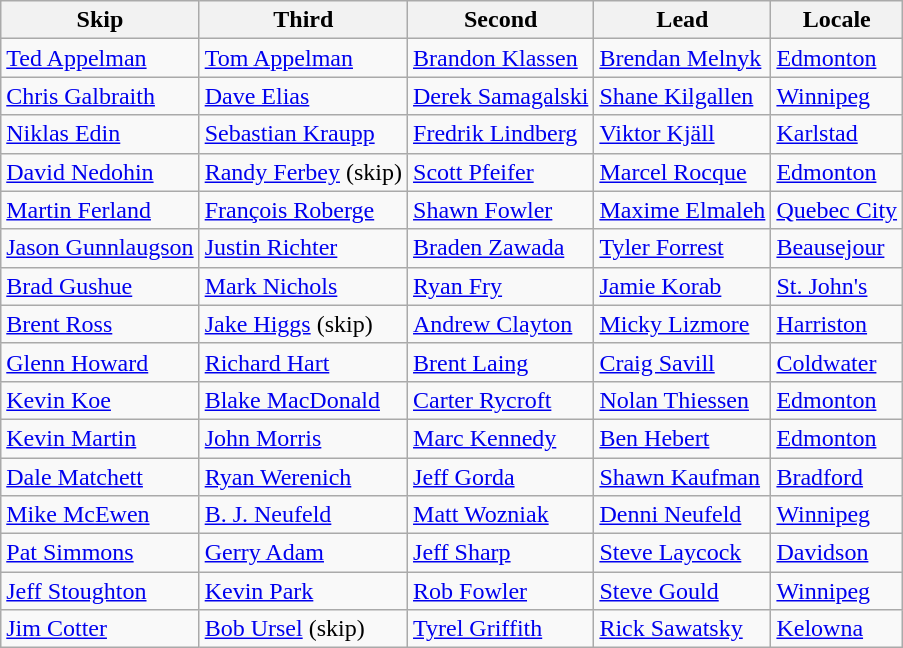<table class="wikitable">
<tr>
<th>Skip</th>
<th>Third</th>
<th>Second</th>
<th>Lead</th>
<th>Locale</th>
</tr>
<tr>
<td><a href='#'>Ted Appelman</a></td>
<td><a href='#'>Tom Appelman</a></td>
<td><a href='#'>Brandon Klassen</a></td>
<td><a href='#'>Brendan Melnyk</a></td>
<td><a href='#'>Edmonton</a></td>
</tr>
<tr>
<td><a href='#'>Chris Galbraith</a></td>
<td><a href='#'>Dave Elias</a></td>
<td><a href='#'>Derek Samagalski</a></td>
<td><a href='#'>Shane Kilgallen</a></td>
<td><a href='#'>Winnipeg</a></td>
</tr>
<tr>
<td><a href='#'>Niklas Edin</a></td>
<td><a href='#'>Sebastian Kraupp</a></td>
<td><a href='#'>Fredrik Lindberg</a></td>
<td><a href='#'>Viktor Kjäll</a></td>
<td><a href='#'>Karlstad</a></td>
</tr>
<tr>
<td><a href='#'>David Nedohin</a></td>
<td><a href='#'>Randy Ferbey</a> (skip)</td>
<td><a href='#'>Scott Pfeifer</a></td>
<td><a href='#'>Marcel Rocque</a></td>
<td><a href='#'>Edmonton</a></td>
</tr>
<tr>
<td><a href='#'>Martin Ferland</a></td>
<td><a href='#'>François Roberge</a></td>
<td><a href='#'>Shawn Fowler</a></td>
<td><a href='#'>Maxime Elmaleh</a></td>
<td><a href='#'>Quebec City</a></td>
</tr>
<tr>
<td><a href='#'>Jason Gunnlaugson</a></td>
<td><a href='#'>Justin Richter</a></td>
<td><a href='#'>Braden Zawada</a></td>
<td><a href='#'>Tyler Forrest</a></td>
<td><a href='#'>Beausejour</a></td>
</tr>
<tr>
<td><a href='#'>Brad Gushue</a></td>
<td><a href='#'>Mark Nichols</a></td>
<td><a href='#'>Ryan Fry</a></td>
<td><a href='#'>Jamie Korab</a></td>
<td><a href='#'>St. John's</a></td>
</tr>
<tr>
<td><a href='#'>Brent Ross</a></td>
<td><a href='#'>Jake Higgs</a> (skip)</td>
<td><a href='#'>Andrew Clayton</a></td>
<td><a href='#'>Micky Lizmore</a></td>
<td><a href='#'>Harriston</a></td>
</tr>
<tr>
<td><a href='#'>Glenn Howard</a></td>
<td><a href='#'>Richard Hart</a></td>
<td><a href='#'>Brent Laing</a></td>
<td><a href='#'>Craig Savill</a></td>
<td><a href='#'>Coldwater</a></td>
</tr>
<tr>
<td><a href='#'>Kevin Koe</a></td>
<td><a href='#'>Blake MacDonald</a></td>
<td><a href='#'>Carter Rycroft</a></td>
<td><a href='#'>Nolan Thiessen</a></td>
<td><a href='#'>Edmonton</a></td>
</tr>
<tr>
<td><a href='#'>Kevin Martin</a></td>
<td><a href='#'>John Morris</a></td>
<td><a href='#'>Marc Kennedy</a></td>
<td><a href='#'>Ben Hebert</a></td>
<td><a href='#'>Edmonton</a></td>
</tr>
<tr>
<td><a href='#'>Dale Matchett</a></td>
<td><a href='#'>Ryan Werenich</a></td>
<td><a href='#'>Jeff Gorda</a></td>
<td><a href='#'>Shawn Kaufman</a></td>
<td><a href='#'>Bradford</a></td>
</tr>
<tr>
<td><a href='#'>Mike McEwen</a></td>
<td><a href='#'>B. J. Neufeld</a></td>
<td><a href='#'>Matt Wozniak</a></td>
<td><a href='#'>Denni Neufeld</a></td>
<td><a href='#'>Winnipeg</a></td>
</tr>
<tr>
<td><a href='#'>Pat Simmons</a></td>
<td><a href='#'>Gerry Adam</a></td>
<td><a href='#'>Jeff Sharp</a></td>
<td><a href='#'>Steve Laycock</a></td>
<td><a href='#'>Davidson</a></td>
</tr>
<tr>
<td><a href='#'>Jeff Stoughton</a></td>
<td><a href='#'>Kevin Park</a></td>
<td><a href='#'>Rob Fowler</a></td>
<td><a href='#'>Steve Gould</a></td>
<td><a href='#'>Winnipeg</a></td>
</tr>
<tr>
<td><a href='#'>Jim Cotter</a></td>
<td><a href='#'>Bob Ursel</a> (skip)</td>
<td><a href='#'>Tyrel Griffith</a></td>
<td><a href='#'>Rick Sawatsky</a></td>
<td><a href='#'>Kelowna</a></td>
</tr>
</table>
